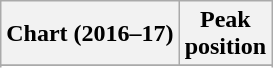<table class="wikitable sortable plainrowheaders" style="text-align:center">
<tr>
<th>Chart (2016–17)</th>
<th>Peak<br>position</th>
</tr>
<tr>
</tr>
<tr>
</tr>
<tr>
</tr>
<tr>
</tr>
<tr>
</tr>
<tr>
</tr>
<tr>
</tr>
<tr>
</tr>
<tr>
</tr>
</table>
